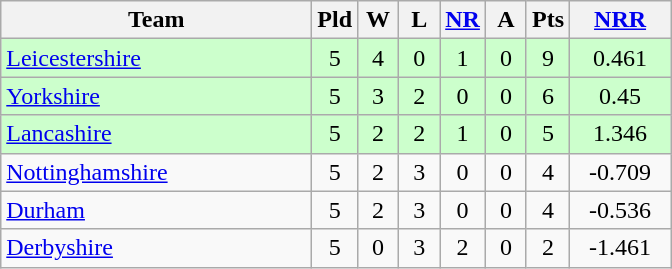<table class="wikitable" style="text-align: center;">
<tr>
<th width=200>Team</th>
<th width=20>Pld</th>
<th width=20>W</th>
<th width=20>L</th>
<th width=20><a href='#'>NR</a></th>
<th width=20>A</th>
<th width=20>Pts</th>
<th width=60><a href='#'>NRR</a></th>
</tr>
<tr bgcolor="#ccffcc">
<td align=left><a href='#'>Leicestershire</a></td>
<td>5</td>
<td>4</td>
<td>0</td>
<td>1</td>
<td>0</td>
<td>9</td>
<td>0.461</td>
</tr>
<tr bgcolor="#ccffcc">
<td align=left><a href='#'>Yorkshire</a></td>
<td>5</td>
<td>3</td>
<td>2</td>
<td>0</td>
<td>0</td>
<td>6</td>
<td>0.45</td>
</tr>
<tr bgcolor="#ccffcc">
<td align=left><a href='#'>Lancashire</a></td>
<td>5</td>
<td>2</td>
<td>2</td>
<td>1</td>
<td>0</td>
<td>5</td>
<td>1.346</td>
</tr>
<tr>
<td align=left><a href='#'>Nottinghamshire</a></td>
<td>5</td>
<td>2</td>
<td>3</td>
<td>0</td>
<td>0</td>
<td>4</td>
<td>-0.709</td>
</tr>
<tr>
<td align=left><a href='#'>Durham</a></td>
<td>5</td>
<td>2</td>
<td>3</td>
<td>0</td>
<td>0</td>
<td>4</td>
<td>-0.536</td>
</tr>
<tr>
<td align=left><a href='#'>Derbyshire</a></td>
<td>5</td>
<td>0</td>
<td>3</td>
<td>2</td>
<td>0</td>
<td>2</td>
<td>-1.461</td>
</tr>
</table>
